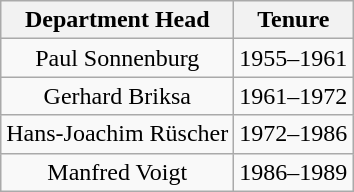<table class="wikitable" style="text-align: center;">
<tr>
<th>Department Head</th>
<th>Tenure</th>
</tr>
<tr>
<td>Paul Sonnenburg</td>
<td>1955–1961</td>
</tr>
<tr>
<td>Gerhard Briksa</td>
<td>1961–1972</td>
</tr>
<tr>
<td>Hans-Joachim Rüscher</td>
<td>1972–1986</td>
</tr>
<tr>
<td>Manfred Voigt</td>
<td>1986–1989</td>
</tr>
</table>
